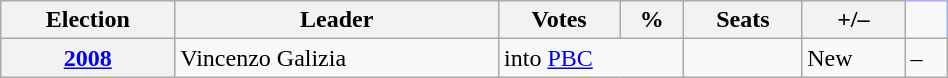<table class=wikitable style="width:50%; border:1px #AAAAFF solid">
<tr>
<th>Election</th>
<th>Leader</th>
<th>Votes</th>
<th>%</th>
<th>Seats</th>
<th>+/–</th>
</tr>
<tr>
<th><a href='#'>2008</a></th>
<td>Vincenzo Galizia</td>
<td colspan="2">into <a href='#'>PBC</a></td>
<td></td>
<td>New</td>
<td>–</td>
</tr>
</table>
